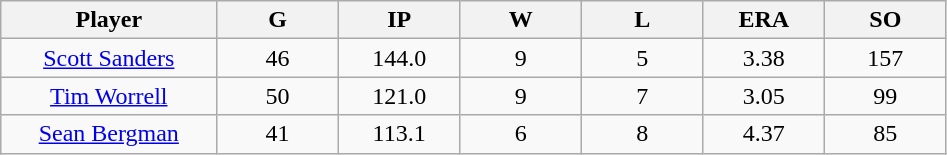<table class="wikitable sortable">
<tr>
<th width="16%">Player</th>
<th width="9%">G</th>
<th width="9%">IP</th>
<th width="9%">W</th>
<th width="9%">L</th>
<th width="9%">ERA</th>
<th width="9%">SO</th>
</tr>
<tr align=center>
<td><a href='#'>Scott Sanders</a></td>
<td>46</td>
<td>144.0</td>
<td>9</td>
<td>5</td>
<td>3.38</td>
<td>157</td>
</tr>
<tr align=center>
<td><a href='#'>Tim Worrell</a></td>
<td>50</td>
<td>121.0</td>
<td>9</td>
<td>7</td>
<td>3.05</td>
<td>99</td>
</tr>
<tr align=center>
<td><a href='#'>Sean Bergman</a></td>
<td>41</td>
<td>113.1</td>
<td>6</td>
<td>8</td>
<td>4.37</td>
<td>85</td>
</tr>
</table>
